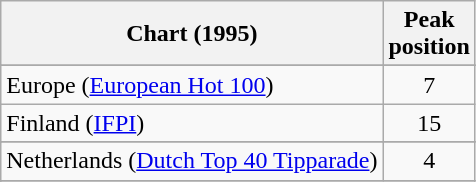<table class="wikitable sortable">
<tr>
<th>Chart (1995)</th>
<th>Peak<br>position</th>
</tr>
<tr>
</tr>
<tr>
<td>Europe (<a href='#'>European Hot 100</a>)</td>
<td align="center">7</td>
</tr>
<tr>
<td>Finland (<a href='#'>IFPI</a>)</td>
<td align="center">15</td>
</tr>
<tr>
</tr>
<tr>
</tr>
<tr>
<td>Netherlands (<a href='#'>Dutch Top 40 Tipparade</a>)</td>
<td align="center">4</td>
</tr>
<tr>
</tr>
<tr>
</tr>
<tr>
</tr>
<tr>
</tr>
</table>
